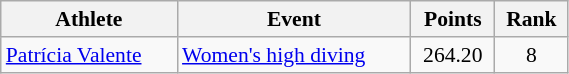<table class="wikitable" style="text-align:center; font-size:90%; width:30%;">
<tr>
<th>Athlete</th>
<th>Event</th>
<th>Points</th>
<th>Rank</th>
</tr>
<tr>
<td align=left><a href='#'>Patrícia Valente</a></td>
<td align=left><a href='#'>Women's high diving</a></td>
<td>264.20</td>
<td>8</td>
</tr>
</table>
